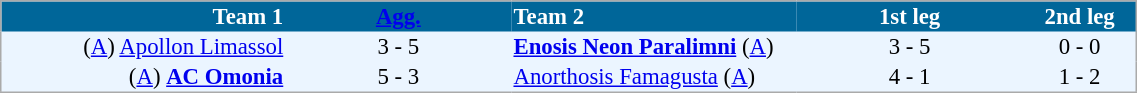<table cellspacing="0" style="background: #EBF5FF; border: 1px #aaa solid; border-collapse: collapse; font-size: 95%;" width=60%>
<tr bgcolor=#006699 style="color:white;">
<th width=25% align="right">Team 1</th>
<th width=20% align="center"><a href='#'>Agg.</a></th>
<th width=25% align="left">Team 2</th>
<th width=20% align="center">1st leg</th>
<th width=20% align="center">2nd leg</th>
</tr>
<tr>
<td align=right>(<a href='#'>A</a>) <a href='#'>Apollon Limassol</a></td>
<td align=center>3 - 5</td>
<td align=left><strong><a href='#'>Enosis Neon Paralimni</a></strong> (<a href='#'>A</a>)</td>
<td align=center>3 - 5</td>
<td align=center>0 - 0</td>
</tr>
<tr>
<td align=right>(<a href='#'>A</a>) <strong><a href='#'>AC Omonia</a></strong></td>
<td align=center>5 - 3</td>
<td align=left><a href='#'>Anorthosis Famagusta</a> (<a href='#'>A</a>)</td>
<td align=center>4 - 1</td>
<td align=center>1 - 2</td>
</tr>
<tr>
</tr>
</table>
